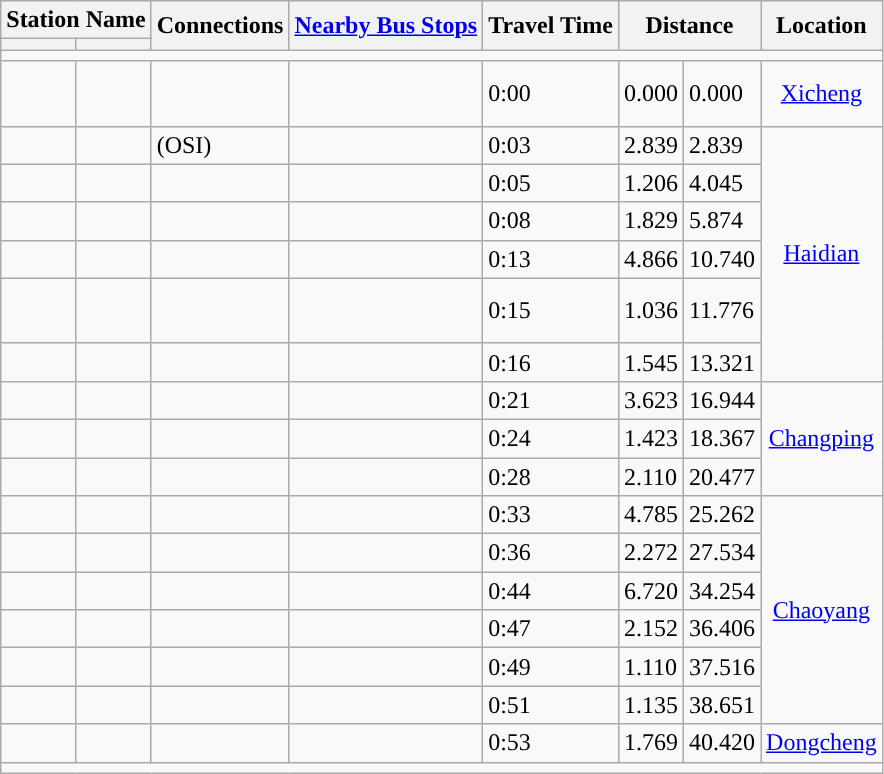<table class="wikitable" style="margin:1em auto 1em left;">
<tr>
<th colspan="2">Station Name</th>
<th rowspan="2">Connections</th>
<th rowspan="2"><a href='#'>Nearby Bus Stops</a></th>
<th rowspan="2">Travel Time</th>
<th colspan="2" rowspan="2">Distance<br></th>
<th rowspan="2">Location</th>
</tr>
<tr>
<th></th>
<th></th>
</tr>
<tr style="background:#">
<td colspan = "9"></td>
</tr>
<tr>
<td></td>
<td></td>
<td> <br><br></td>
<td></td>
<td>0:00</td>
<td>0.000</td>
<td>0.000</td>
<td style="text-align:center;"><a href='#'>Xicheng</a></td>
</tr>
<tr>
<td></td>
<td></td>
<td> (OSI)</td>
<td></td>
<td>0:03</td>
<td>2.839</td>
<td>2.839</td>
<td style="text-align:center;" rowspan="6"><a href='#'>Haidian</a></td>
</tr>
<tr>
<td></td>
<td></td>
<td></td>
<td></td>
<td>0:05</td>
<td>1.206</td>
<td>4.045</td>
</tr>
<tr>
<td></td>
<td></td>
<td></td>
<td></td>
<td>0:08</td>
<td>1.829</td>
<td>5.874</td>
</tr>
<tr>
<td></td>
<td></td>
<td></td>
<td></td>
<td>0:13</td>
<td>4.866</td>
<td>10.740</td>
</tr>
<tr>
<td></td>
<td></td>
<td> <br><br></td>
<td></td>
<td>0:15</td>
<td>1.036</td>
<td>11.776</td>
</tr>
<tr>
<td></td>
<td></td>
<td></td>
<td></td>
<td>0:16</td>
<td>1.545</td>
<td>13.321</td>
</tr>
<tr>
<td></td>
<td></td>
<td></td>
<td></td>
<td>0:21</td>
<td>3.623</td>
<td>16.944</td>
<td style="text-align:center;" rowspan="3"><a href='#'>Changping</a></td>
</tr>
<tr>
<td></td>
<td></td>
<td></td>
<td></td>
<td>0:24</td>
<td>1.423</td>
<td>18.367</td>
</tr>
<tr>
<td></td>
<td></td>
<td><br></td>
<td></td>
<td>0:28</td>
<td>2.110</td>
<td>20.477</td>
</tr>
<tr>
<td></td>
<td></td>
<td></td>
<td></td>
<td>0:33</td>
<td>4.785</td>
<td>25.262</td>
<td style="text-align:center;" rowspan="6"><a href='#'>Chaoyang</a></td>
</tr>
<tr>
<td></td>
<td></td>
<td></td>
<td></td>
<td>0:36</td>
<td>2.272</td>
<td>27.534</td>
</tr>
<tr>
<td></td>
<td></td>
<td> </td>
<td></td>
<td>0:44</td>
<td>6.720</td>
<td>34.254</td>
</tr>
<tr>
<td></td>
<td></td>
<td></td>
<td></td>
<td>0:47</td>
<td>2.152</td>
<td>36.406</td>
</tr>
<tr>
<td></td>
<td></td>
<td></td>
<td></td>
<td>0:49</td>
<td>1.110</td>
<td>37.516</td>
</tr>
<tr>
<td></td>
<td></td>
<td></td>
<td></td>
<td>0:51</td>
<td>1.135</td>
<td>38.651</td>
</tr>
<tr>
<td></td>
<td></td>
<td> </td>
<td></td>
<td>0:53</td>
<td>1.769</td>
<td>40.420</td>
<td style="text-align:center;"><a href='#'>Dongcheng</a></td>
</tr>
<tr style="background:#">
<td colspan = "9"></td>
</tr>
</table>
